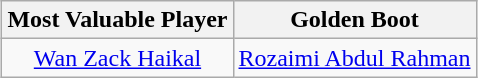<table class="wikitable" style="text-align:center; margin:auto;">
<tr>
<th>Most Valuable Player</th>
<th>Golden Boot</th>
</tr>
<tr>
<td> <a href='#'>Wan Zack Haikal</a></td>
<td> <a href='#'>Rozaimi Abdul Rahman</a></td>
</tr>
</table>
